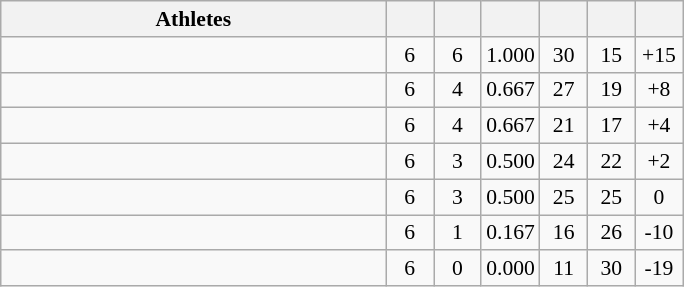<table class="wikitable" style="text-align: center; font-size:90% ">
<tr>
<th width=250>Athletes</th>
<th width=25></th>
<th width=25></th>
<th width=25></th>
<th width=25></th>
<th width=25></th>
<th width=25></th>
</tr>
<tr>
<td align=left></td>
<td>6</td>
<td>6</td>
<td>1.000</td>
<td>30</td>
<td>15</td>
<td>+15</td>
</tr>
<tr>
<td align=left></td>
<td>6</td>
<td>4</td>
<td>0.667</td>
<td>27</td>
<td>19</td>
<td>+8</td>
</tr>
<tr>
<td align=left></td>
<td>6</td>
<td>4</td>
<td>0.667</td>
<td>21</td>
<td>17</td>
<td>+4</td>
</tr>
<tr>
<td align=left></td>
<td>6</td>
<td>3</td>
<td>0.500</td>
<td>24</td>
<td>22</td>
<td>+2</td>
</tr>
<tr>
<td align=left></td>
<td>6</td>
<td>3</td>
<td>0.500</td>
<td>25</td>
<td>25</td>
<td>0</td>
</tr>
<tr>
<td align=left></td>
<td>6</td>
<td>1</td>
<td>0.167</td>
<td>16</td>
<td>26</td>
<td>-10</td>
</tr>
<tr>
<td align=left></td>
<td>6</td>
<td>0</td>
<td>0.000</td>
<td>11</td>
<td>30</td>
<td>-19</td>
</tr>
</table>
